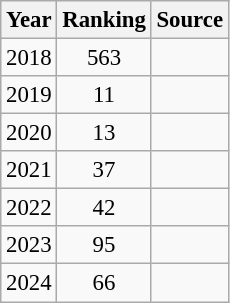<table class="wikitable" style="text-align:center; font-size: 95%;">
<tr>
<th>Year</th>
<th>Ranking</th>
<th>Source</th>
</tr>
<tr>
<td>2018</td>
<td>563</td>
<td></td>
</tr>
<tr>
<td>2019</td>
<td>11</td>
<td></td>
</tr>
<tr>
<td>2020</td>
<td>13</td>
<td></td>
</tr>
<tr>
<td>2021</td>
<td>37</td>
<td></td>
</tr>
<tr>
<td>2022</td>
<td>42</td>
<td></td>
</tr>
<tr>
<td>2023</td>
<td>95</td>
<td></td>
</tr>
<tr>
<td>2024</td>
<td>66</td>
<td></td>
</tr>
</table>
